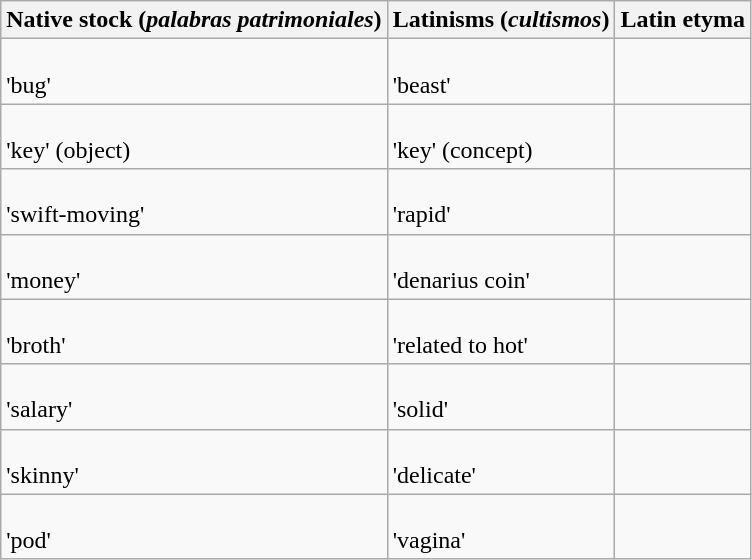<table class="wikitable sortable">
<tr>
<th>Native stock (<em>palabras patrimoniales</em>)</th>
<th>Latinisms (<em>cultismos</em>)</th>
<th>Latin etyma</th>
</tr>
<tr>
<td><br>'bug'</td>
<td><br>'beast'</td>
<td></td>
</tr>
<tr>
<td><br>'key' (object)</td>
<td><br>'key' (concept)</td>
<td></td>
</tr>
<tr>
<td><br>'swift-moving'</td>
<td><br>'rapid'</td>
<td></td>
</tr>
<tr>
<td><br>'money'</td>
<td><br>'denarius coin'</td>
<td></td>
</tr>
<tr>
<td><br>'broth'</td>
<td><br>'related to hot'</td>
<td></td>
</tr>
<tr>
<td><br>'salary'</td>
<td><br>'solid'</td>
<td></td>
</tr>
<tr>
<td><br>'skinny'</td>
<td><br>'delicate'</td>
<td></td>
</tr>
<tr>
<td><br>'pod'</td>
<td><br>'vagina'</td>
<td></td>
</tr>
</table>
